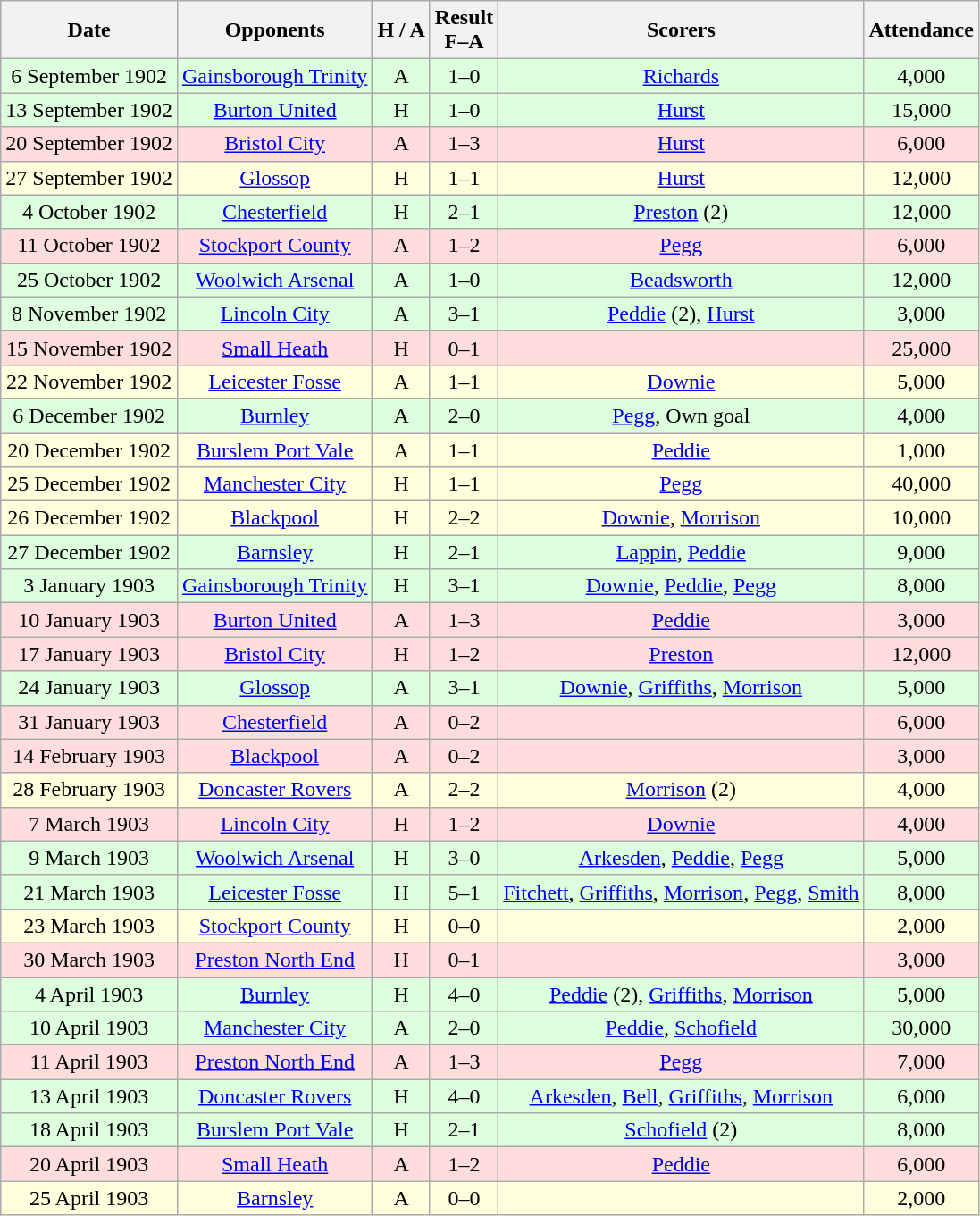<table class="wikitable" style="text-align:center">
<tr>
<th>Date</th>
<th>Opponents</th>
<th>H / A</th>
<th>Result<br>F–A</th>
<th>Scorers</th>
<th>Attendance</th>
</tr>
<tr bgcolor="#ddffdd">
<td>6 September 1902</td>
<td><a href='#'>Gainsborough Trinity</a></td>
<td>A</td>
<td>1–0</td>
<td><a href='#'>Richards</a></td>
<td>4,000</td>
</tr>
<tr bgcolor="#ddffdd">
<td>13 September 1902</td>
<td><a href='#'>Burton United</a></td>
<td>H</td>
<td>1–0</td>
<td><a href='#'>Hurst</a></td>
<td>15,000</td>
</tr>
<tr bgcolor="#ffdddd">
<td>20 September 1902</td>
<td><a href='#'>Bristol City</a></td>
<td>A</td>
<td>1–3</td>
<td><a href='#'>Hurst</a></td>
<td>6,000</td>
</tr>
<tr bgcolor="#ffffdd">
<td>27 September 1902</td>
<td><a href='#'>Glossop</a></td>
<td>H</td>
<td>1–1</td>
<td><a href='#'>Hurst</a></td>
<td>12,000</td>
</tr>
<tr bgcolor="#ddffdd">
<td>4 October 1902</td>
<td><a href='#'>Chesterfield</a></td>
<td>H</td>
<td>2–1</td>
<td><a href='#'>Preston</a> (2)</td>
<td>12,000</td>
</tr>
<tr bgcolor="#ffdddd">
<td>11 October 1902</td>
<td><a href='#'>Stockport County</a></td>
<td>A</td>
<td>1–2</td>
<td><a href='#'>Pegg</a></td>
<td>6,000</td>
</tr>
<tr bgcolor="#ddffdd">
<td>25 October 1902</td>
<td><a href='#'>Woolwich Arsenal</a></td>
<td>A</td>
<td>1–0</td>
<td><a href='#'>Beadsworth</a></td>
<td>12,000</td>
</tr>
<tr bgcolor="#ddffdd">
<td>8 November 1902</td>
<td><a href='#'>Lincoln City</a></td>
<td>A</td>
<td>3–1</td>
<td><a href='#'>Peddie</a> (2), <a href='#'>Hurst</a></td>
<td>3,000</td>
</tr>
<tr bgcolor="#ffdddd">
<td>15 November 1902</td>
<td><a href='#'>Small Heath</a></td>
<td>H</td>
<td>0–1</td>
<td></td>
<td>25,000</td>
</tr>
<tr bgcolor="#ffffdd">
<td>22 November 1902</td>
<td><a href='#'>Leicester Fosse</a></td>
<td>A</td>
<td>1–1</td>
<td><a href='#'>Downie</a></td>
<td>5,000</td>
</tr>
<tr bgcolor="#ddffdd">
<td>6 December 1902</td>
<td><a href='#'>Burnley</a></td>
<td>A</td>
<td>2–0</td>
<td><a href='#'>Pegg</a>, Own goal</td>
<td>4,000</td>
</tr>
<tr bgcolor="#ffffdd">
<td>20 December 1902</td>
<td><a href='#'>Burslem Port Vale</a></td>
<td>A</td>
<td>1–1</td>
<td><a href='#'>Peddie</a></td>
<td>1,000</td>
</tr>
<tr bgcolor="#ffffdd">
<td>25 December 1902</td>
<td><a href='#'>Manchester City</a></td>
<td>H</td>
<td>1–1</td>
<td><a href='#'>Pegg</a></td>
<td>40,000</td>
</tr>
<tr bgcolor="#ffffdd">
<td>26 December 1902</td>
<td><a href='#'>Blackpool</a></td>
<td>H</td>
<td>2–2</td>
<td><a href='#'>Downie</a>, <a href='#'>Morrison</a></td>
<td>10,000</td>
</tr>
<tr bgcolor="#ddffdd">
<td>27 December 1902</td>
<td><a href='#'>Barnsley</a></td>
<td>H</td>
<td>2–1</td>
<td><a href='#'>Lappin</a>, <a href='#'>Peddie</a></td>
<td>9,000</td>
</tr>
<tr bgcolor="#ddffdd">
<td>3 January 1903</td>
<td><a href='#'>Gainsborough Trinity</a></td>
<td>H</td>
<td>3–1</td>
<td><a href='#'>Downie</a>, <a href='#'>Peddie</a>, <a href='#'>Pegg</a></td>
<td>8,000</td>
</tr>
<tr bgcolor="#ffdddd">
<td>10 January 1903</td>
<td><a href='#'>Burton United</a></td>
<td>A</td>
<td>1–3</td>
<td><a href='#'>Peddie</a></td>
<td>3,000</td>
</tr>
<tr bgcolor="#ffdddd">
<td>17 January 1903</td>
<td><a href='#'>Bristol City</a></td>
<td>H</td>
<td>1–2</td>
<td><a href='#'>Preston</a></td>
<td>12,000</td>
</tr>
<tr bgcolor="#ddffdd">
<td>24 January 1903</td>
<td><a href='#'>Glossop</a></td>
<td>A</td>
<td>3–1</td>
<td><a href='#'>Downie</a>, <a href='#'>Griffiths</a>, <a href='#'>Morrison</a></td>
<td>5,000</td>
</tr>
<tr bgcolor="#ffdddd">
<td>31 January 1903</td>
<td><a href='#'>Chesterfield</a></td>
<td>A</td>
<td>0–2</td>
<td></td>
<td>6,000</td>
</tr>
<tr bgcolor="#ffdddd">
<td>14 February 1903</td>
<td><a href='#'>Blackpool</a></td>
<td>A</td>
<td>0–2</td>
<td></td>
<td>3,000</td>
</tr>
<tr bgcolor="#ffffdd">
<td>28 February 1903</td>
<td><a href='#'>Doncaster Rovers</a></td>
<td>A</td>
<td>2–2</td>
<td><a href='#'>Morrison</a> (2)</td>
<td>4,000</td>
</tr>
<tr bgcolor="#ffdddd">
<td>7 March 1903</td>
<td><a href='#'>Lincoln City</a></td>
<td>H</td>
<td>1–2</td>
<td><a href='#'>Downie</a></td>
<td>4,000</td>
</tr>
<tr bgcolor="#ddffdd">
<td>9 March 1903</td>
<td><a href='#'>Woolwich Arsenal</a></td>
<td>H</td>
<td>3–0</td>
<td><a href='#'>Arkesden</a>, <a href='#'>Peddie</a>, <a href='#'>Pegg</a></td>
<td>5,000</td>
</tr>
<tr bgcolor="#ddffdd">
<td>21 March 1903</td>
<td><a href='#'>Leicester Fosse</a></td>
<td>H</td>
<td>5–1</td>
<td><a href='#'>Fitchett</a>, <a href='#'>Griffiths</a>, <a href='#'>Morrison</a>, <a href='#'>Pegg</a>, <a href='#'>Smith</a></td>
<td>8,000</td>
</tr>
<tr bgcolor="#ffffdd">
<td>23 March 1903</td>
<td><a href='#'>Stockport County</a></td>
<td>H</td>
<td>0–0</td>
<td></td>
<td>2,000</td>
</tr>
<tr bgcolor="#ffdddd">
<td>30 March 1903</td>
<td><a href='#'>Preston North End</a></td>
<td>H</td>
<td>0–1</td>
<td></td>
<td>3,000</td>
</tr>
<tr bgcolor="#ddffdd">
<td>4 April 1903</td>
<td><a href='#'>Burnley</a></td>
<td>H</td>
<td>4–0</td>
<td><a href='#'>Peddie</a> (2), <a href='#'>Griffiths</a>, <a href='#'>Morrison</a></td>
<td>5,000</td>
</tr>
<tr bgcolor="#ddffdd">
<td>10 April 1903</td>
<td><a href='#'>Manchester City</a></td>
<td>A</td>
<td>2–0</td>
<td><a href='#'>Peddie</a>, <a href='#'>Schofield</a></td>
<td>30,000</td>
</tr>
<tr bgcolor="#ffdddd">
<td>11 April 1903</td>
<td><a href='#'>Preston North End</a></td>
<td>A</td>
<td>1–3</td>
<td><a href='#'>Pegg</a></td>
<td>7,000</td>
</tr>
<tr bgcolor="#ddffdd">
<td>13 April 1903</td>
<td><a href='#'>Doncaster Rovers</a></td>
<td>H</td>
<td>4–0</td>
<td><a href='#'>Arkesden</a>, <a href='#'>Bell</a>, <a href='#'>Griffiths</a>, <a href='#'>Morrison</a></td>
<td>6,000</td>
</tr>
<tr bgcolor="#ddffdd">
<td>18 April 1903</td>
<td><a href='#'>Burslem Port Vale</a></td>
<td>H</td>
<td>2–1</td>
<td><a href='#'>Schofield</a> (2)</td>
<td>8,000</td>
</tr>
<tr bgcolor="#ffdddd">
<td>20 April 1903</td>
<td><a href='#'>Small Heath</a></td>
<td>A</td>
<td>1–2</td>
<td><a href='#'>Peddie</a></td>
<td>6,000</td>
</tr>
<tr bgcolor="#ffffdd">
<td>25 April 1903</td>
<td><a href='#'>Barnsley</a></td>
<td>A</td>
<td>0–0</td>
<td></td>
<td>2,000</td>
</tr>
</table>
